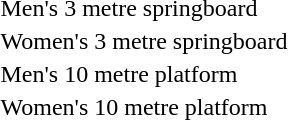<table>
<tr>
<td>Men's 3 metre springboard<br></td>
<td></td>
<td></td>
<td></td>
</tr>
<tr>
<td>Women's 3 metre springboard<br></td>
<td></td>
<td></td>
<td></td>
</tr>
<tr>
<td>Men's 10 metre platform<br></td>
<td></td>
<td></td>
<td></td>
</tr>
<tr>
<td>Women's 10 metre platform<br></td>
<td></td>
<td></td>
<td></td>
</tr>
</table>
